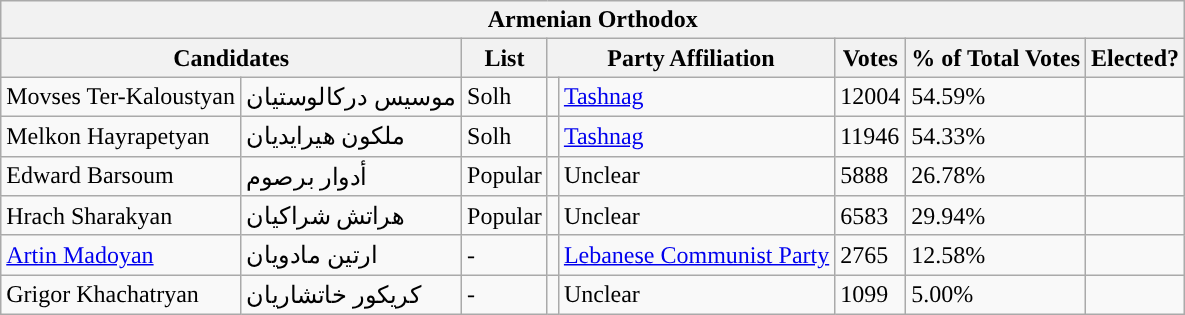<table class="wikitable sortable">
<tr>
<th colspan="8">Armenian Orthodox</th>
</tr>
<tr>
<th colspan="2">Candidates</th>
<th>List</th>
<th colspan="2">Party Affiliation</th>
<th>Votes</th>
<th>% of Total Votes</th>
<th>Elected?</th>
</tr>
<tr>
<td>Movses Ter-Kaloustyan</td>
<td>موسيس دركالوستيان</td>
<td>Solh</td>
<td style="background: "></td>
<td><a href='#'>Tashnag</a></td>
<td>12004</td>
<td>54.59%</td>
<td></td>
</tr>
<tr>
<td>Melkon Hayrapetyan</td>
<td>ملكون هيرايديان</td>
<td>Solh</td>
<td style="background: "></td>
<td><a href='#'>Tashnag</a></td>
<td>11946</td>
<td>54.33%</td>
<td></td>
</tr>
<tr>
<td>Edward Barsoum</td>
<td>أدوار برصوم</td>
<td>Popular</td>
<td style="background: "></td>
<td>Unclear</td>
<td>5888</td>
<td>26.78%</td>
<td></td>
</tr>
<tr>
<td>Hrach Sharakyan</td>
<td>هراتش شراكيان</td>
<td>Popular</td>
<td style="background: "></td>
<td>Unclear</td>
<td>6583</td>
<td>29.94%</td>
<td></td>
</tr>
<tr>
<td><a href='#'>Artin Madoyan</a></td>
<td>ارتين مادويان</td>
<td>-</td>
<td style="background: "></td>
<td><a href='#'>Lebanese Communist Party</a></td>
<td>2765</td>
<td>12.58%</td>
<td></td>
</tr>
<tr>
<td>Grigor Khachatryan</td>
<td>كريكور خاتشاريان</td>
<td>-</td>
<td style="background: "></td>
<td>Unclear</td>
<td>1099</td>
<td>5.00%</td>
<td></td>
</tr>
</table>
